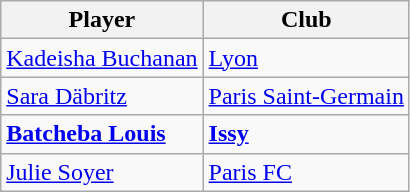<table class="wikitable">
<tr>
<th>Player</th>
<th>Club</th>
</tr>
<tr>
<td> <a href='#'>Kadeisha Buchanan</a></td>
<td><a href='#'>Lyon</a></td>
</tr>
<tr>
<td> <a href='#'>Sara Däbritz</a></td>
<td><a href='#'>Paris Saint-Germain</a></td>
</tr>
<tr>
<td> <strong><a href='#'>Batcheba Louis</a></strong></td>
<td><strong><a href='#'>Issy</a></strong></td>
</tr>
<tr>
<td> <a href='#'>Julie Soyer</a></td>
<td><a href='#'>Paris FC</a></td>
</tr>
</table>
